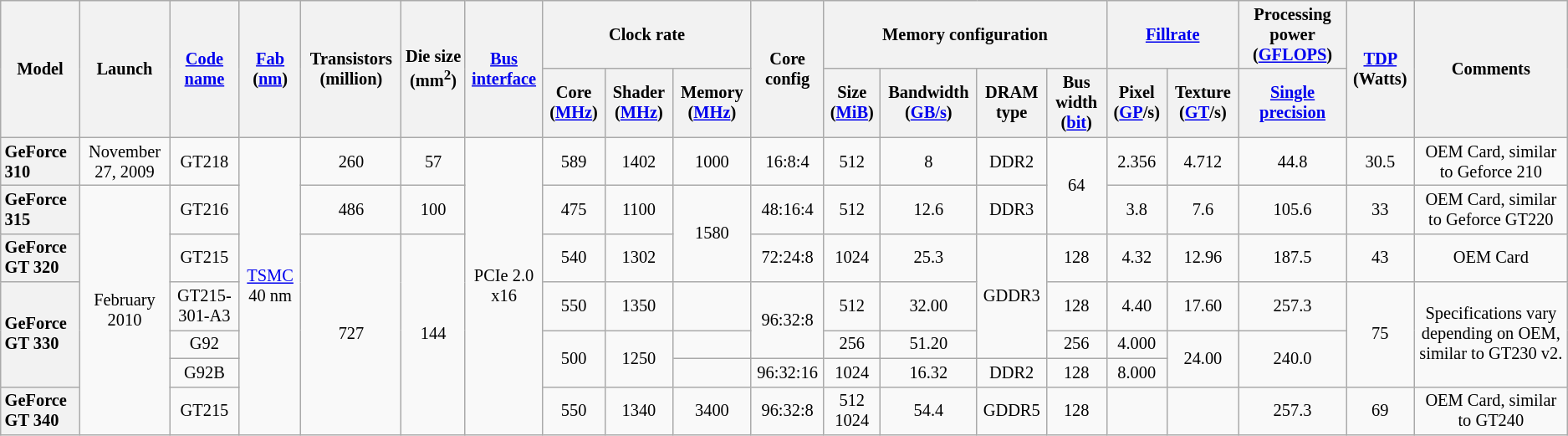<table class="mw-datatable wikitable sortable sort-under" style="font-size:85%; text-align:center;">
<tr>
<th rowspan="2">Model</th>
<th rowspan="2">Launch</th>
<th rowspan="2"><a href='#'>Code name</a></th>
<th rowspan="2"><a href='#'>Fab</a> (<a href='#'>nm</a>)</th>
<th rowspan="2">Transistors (million)</th>
<th rowspan="2">Die size (mm<sup>2</sup>)</th>
<th rowspan="2"><a href='#'>Bus</a> <a href='#'>interface</a></th>
<th colspan="3">Clock rate</th>
<th rowspan="2">Core config</th>
<th colspan="4">Memory configuration</th>
<th colspan="2"><a href='#'>Fillrate</a></th>
<th>Processing power (<a href='#'>GFLOPS</a>)</th>
<th rowspan="2"><a href='#'>TDP</a> (Watts)</th>
<th rowspan="2">Comments</th>
</tr>
<tr>
<th>Core (<a href='#'>MHz</a>)</th>
<th>Shader (<a href='#'>MHz</a>)</th>
<th>Memory (<a href='#'>MHz</a>)</th>
<th>Size (<a href='#'>MiB</a>)</th>
<th>Bandwidth (<a href='#'>GB/s</a>)</th>
<th>DRAM type</th>
<th>Bus width (<a href='#'>bit</a>)</th>
<th>Pixel (<a href='#'>GP</a>/s)</th>
<th>Texture (<a href='#'>GT</a>/s)</th>
<th><a href='#'>Single precision</a></th>
</tr>
<tr>
<th style="text-align:left;">GeForce 310</th>
<td>November 27, 2009</td>
<td>GT218</td>
<td rowspan="7"><a href='#'>TSMC</a> 40 nm</td>
<td>260</td>
<td>57</td>
<td rowspan="7">PCIe 2.0 x16</td>
<td>589</td>
<td>1402</td>
<td>1000</td>
<td>16:8:4</td>
<td>512</td>
<td>8</td>
<td>DDR2</td>
<td rowspan="2">64</td>
<td>2.356</td>
<td>4.712</td>
<td>44.8</td>
<td>30.5</td>
<td>OEM Card, similar to Geforce 210</td>
</tr>
<tr>
<th style="text-align:left;">GeForce 315</th>
<td rowspan="6">February 2010</td>
<td>GT216</td>
<td>486</td>
<td>100</td>
<td>475</td>
<td>1100</td>
<td rowspan="2">1580</td>
<td>48:16:4</td>
<td>512</td>
<td>12.6</td>
<td>DDR3</td>
<td>3.8</td>
<td>7.6</td>
<td>105.6</td>
<td>33</td>
<td>OEM Card, similar to Geforce GT220</td>
</tr>
<tr>
<th style="text-align:left;">GeForce GT 320</th>
<td>GT215</td>
<td rowspan="5">727</td>
<td rowspan="5">144</td>
<td>540</td>
<td>1302</td>
<td>72:24:8</td>
<td>1024</td>
<td>25.3</td>
<td rowspan="3">GDDR3</td>
<td>128</td>
<td>4.32</td>
<td>12.96</td>
<td>187.5</td>
<td>43</td>
<td>OEM Card</td>
</tr>
<tr>
<th rowspan="3" style="text-align:left;">GeForce GT 330</th>
<td>GT215-301-A3</td>
<td>550</td>
<td>1350</td>
<td></td>
<td rowspan="2">96:32:8</td>
<td>512</td>
<td>32.00</td>
<td>128</td>
<td>4.40</td>
<td>17.60</td>
<td>257.3</td>
<td rowspan="3">75</td>
<td rowspan="3">Specifications vary depending on OEM, similar to GT230 v2.</td>
</tr>
<tr>
<td>G92</td>
<td rowspan="2">500</td>
<td rowspan="2">1250</td>
<td></td>
<td>256</td>
<td>51.20</td>
<td>256</td>
<td>4.000</td>
<td rowspan="2">24.00</td>
<td rowspan="2">240.0</td>
</tr>
<tr>
<td>G92B</td>
<td></td>
<td>96:32:16</td>
<td>1024</td>
<td>16.32</td>
<td>DDR2</td>
<td>128</td>
<td>8.000</td>
</tr>
<tr>
<th style="text-align:left;">GeForce GT 340</th>
<td>GT215</td>
<td>550</td>
<td>1340</td>
<td>3400</td>
<td>96:32:8</td>
<td>512<br>1024</td>
<td>54.4</td>
<td>GDDR5</td>
<td>128</td>
<td></td>
<td></td>
<td>257.3</td>
<td>69</td>
<td>OEM Card, similar to GT240</td>
</tr>
</table>
